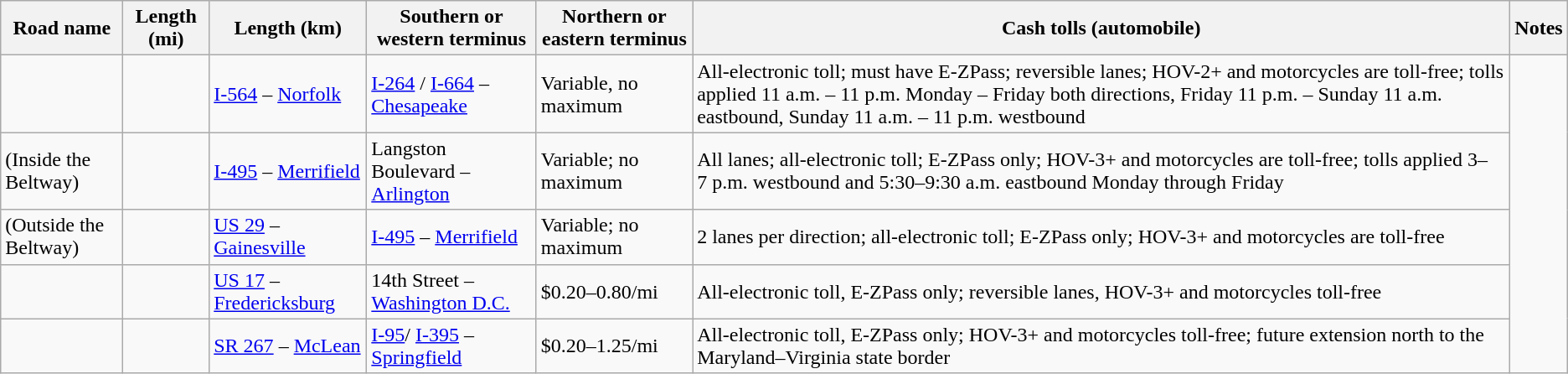<table class=wikitable>
<tr>
<th scope=col>Road name</th>
<th scope=col>Length (mi)</th>
<th scope=col>Length (km)</th>
<th scope=col>Southern or western terminus</th>
<th scope=col>Northern or eastern terminus</th>
<th scope=col>Cash tolls (automobile)</th>
<th scope=col>Notes</th>
</tr>
<tr>
<td></td>
<td></td>
<td><a href='#'>I-564</a> – <a href='#'>Norfolk</a></td>
<td><a href='#'>I-264</a> / <a href='#'>I-664</a> – <a href='#'>Chesapeake</a></td>
<td>Variable, no maximum</td>
<td>All-electronic toll; must have E-ZPass; reversible lanes; HOV-2+ and motorcycles are toll-free; tolls applied 11 a.m. – 11 p.m. Monday – Friday both directions, Friday 11 p.m. – Sunday 11 a.m. eastbound, Sunday 11 a.m. – 11 p.m. westbound</td>
</tr>
<tr>
<td> (Inside the Beltway)</td>
<td></td>
<td><a href='#'>I-495</a> – <a href='#'>Merrifield</a></td>
<td>Langston Boulevard – <a href='#'>Arlington</a></td>
<td>Variable; no maximum</td>
<td>All lanes; all-electronic toll; E-ZPass only; HOV-3+ and motorcycles are toll-free; tolls applied 3–7 p.m. westbound and 5:30–9:30 a.m. eastbound Monday through Friday</td>
</tr>
<tr>
<td> (Outside the Beltway)</td>
<td></td>
<td><a href='#'>US 29</a> – <a href='#'>Gainesville</a></td>
<td><a href='#'>I-495</a> – <a href='#'>Merrifield</a></td>
<td>Variable; no maximum</td>
<td>2 lanes per direction; all-electronic toll; E-ZPass only; HOV-3+ and motorcycles are toll-free</td>
</tr>
<tr>
<td></td>
<td></td>
<td><a href='#'>US 17</a> – <a href='#'>Fredericksburg</a></td>
<td>14th Street – <a href='#'>Washington D.C.</a></td>
<td>$0.20–0.80/mi</td>
<td>All-electronic toll, E-ZPass only; reversible lanes, HOV-3+ and motorcycles toll-free</td>
</tr>
<tr>
<td></td>
<td></td>
<td><a href='#'>SR 267</a> – <a href='#'>McLean</a></td>
<td><a href='#'>I-95</a>/ <a href='#'>I-395</a> – <a href='#'>Springfield</a></td>
<td>$0.20–1.25/mi</td>
<td>All-electronic toll, E-ZPass only; HOV-3+ and motorcycles toll-free; future extension north to the Maryland–Virginia state border</td>
</tr>
</table>
